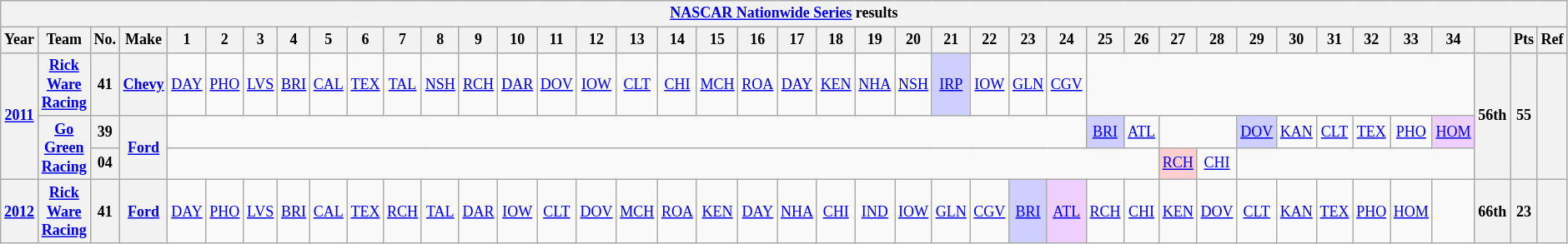<table class="wikitable" style="text-align:center; font-size:75%">
<tr>
<th colspan=41><a href='#'>NASCAR Nationwide Series</a> results</th>
</tr>
<tr>
<th>Year</th>
<th>Team</th>
<th>No.</th>
<th>Make</th>
<th>1</th>
<th>2</th>
<th>3</th>
<th>4</th>
<th>5</th>
<th>6</th>
<th>7</th>
<th>8</th>
<th>9</th>
<th>10</th>
<th>11</th>
<th>12</th>
<th>13</th>
<th>14</th>
<th>15</th>
<th>16</th>
<th>17</th>
<th>18</th>
<th>19</th>
<th>20</th>
<th>21</th>
<th>22</th>
<th>23</th>
<th>24</th>
<th>25</th>
<th>26</th>
<th>27</th>
<th>28</th>
<th>29</th>
<th>30</th>
<th>31</th>
<th>32</th>
<th>33</th>
<th>34</th>
<th></th>
<th>Pts</th>
<th>Ref</th>
</tr>
<tr>
<th rowspan=3><a href='#'>2011</a></th>
<th><a href='#'>Rick Ware Racing</a></th>
<th>41</th>
<th><a href='#'>Chevy</a></th>
<td><a href='#'>DAY</a></td>
<td><a href='#'>PHO</a></td>
<td><a href='#'>LVS</a></td>
<td><a href='#'>BRI</a></td>
<td><a href='#'>CAL</a></td>
<td><a href='#'>TEX</a></td>
<td><a href='#'>TAL</a></td>
<td><a href='#'>NSH</a></td>
<td><a href='#'>RCH</a></td>
<td><a href='#'>DAR</a></td>
<td><a href='#'>DOV</a></td>
<td><a href='#'>IOW</a></td>
<td><a href='#'>CLT</a></td>
<td><a href='#'>CHI</a></td>
<td><a href='#'>MCH</a></td>
<td><a href='#'>ROA</a></td>
<td><a href='#'>DAY</a></td>
<td><a href='#'>KEN</a></td>
<td><a href='#'>NHA</a></td>
<td><a href='#'>NSH</a></td>
<td style="background:#CFCFFF;"><a href='#'>IRP</a><br></td>
<td><a href='#'>IOW</a></td>
<td><a href='#'>GLN</a></td>
<td><a href='#'>CGV</a></td>
<td colspan=10></td>
<th rowspan=3>56th</th>
<th rowspan=3>55</th>
<th rowspan=3></th>
</tr>
<tr>
<th rowspan=2><a href='#'>Go Green Racing</a></th>
<th>39</th>
<th rowspan=2><a href='#'>Ford</a></th>
<td colspan=24></td>
<td style="background:#CFCFFF;"><a href='#'>BRI</a><br></td>
<td><a href='#'>ATL</a></td>
<td colspan=2></td>
<td style="background:#CFCFFF;"><a href='#'>DOV</a><br></td>
<td><a href='#'>KAN</a></td>
<td><a href='#'>CLT</a></td>
<td><a href='#'>TEX</a></td>
<td><a href='#'>PHO</a></td>
<td style="background:#EFCFFF;"><a href='#'>HOM</a><br></td>
</tr>
<tr>
<th>04</th>
<td colspan=26></td>
<td style="background:#FFCFCF;"><a href='#'>RCH</a><br></td>
<td><a href='#'>CHI</a></td>
<td colspan=6></td>
</tr>
<tr>
<th><a href='#'>2012</a></th>
<th><a href='#'>Rick Ware Racing</a></th>
<th>41</th>
<th><a href='#'>Ford</a></th>
<td><a href='#'>DAY</a></td>
<td><a href='#'>PHO</a></td>
<td><a href='#'>LVS</a></td>
<td><a href='#'>BRI</a></td>
<td><a href='#'>CAL</a></td>
<td><a href='#'>TEX</a></td>
<td><a href='#'>RCH</a></td>
<td><a href='#'>TAL</a></td>
<td><a href='#'>DAR</a></td>
<td><a href='#'>IOW</a></td>
<td><a href='#'>CLT</a></td>
<td><a href='#'>DOV</a></td>
<td><a href='#'>MCH</a></td>
<td><a href='#'>ROA</a></td>
<td><a href='#'>KEN</a></td>
<td><a href='#'>DAY</a></td>
<td><a href='#'>NHA</a></td>
<td><a href='#'>CHI</a></td>
<td><a href='#'>IND</a></td>
<td><a href='#'>IOW</a></td>
<td><a href='#'>GLN</a></td>
<td><a href='#'>CGV</a></td>
<td style="background:#CFCFFF;"><a href='#'>BRI</a><br></td>
<td style="background:#EFCFFF;"><a href='#'>ATL</a><br></td>
<td><a href='#'>RCH</a></td>
<td><a href='#'>CHI</a></td>
<td><a href='#'>KEN</a></td>
<td><a href='#'>DOV</a></td>
<td><a href='#'>CLT</a></td>
<td><a href='#'>KAN</a></td>
<td><a href='#'>TEX</a></td>
<td><a href='#'>PHO</a></td>
<td><a href='#'>HOM</a></td>
<td></td>
<th>66th</th>
<th>23</th>
<th></th>
</tr>
</table>
